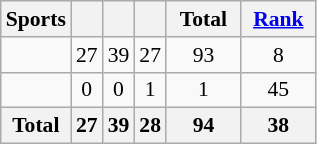<table class="wikitable" style="text-align:center; font-size:90%">
<tr>
<th>Sports</th>
<th width:3em; font-weight:bold;"></th>
<th width:3em; font-weight:bold;"></th>
<th width:3em; font-weight:bold;"></th>
<th style="width:3em; font-weight:bold;">Total</th>
<th style="width:3em; font-weight:bold;"><a href='#'>Rank</a></th>
</tr>
<tr>
<td align=left></td>
<td>27</td>
<td>39</td>
<td>27</td>
<td>93</td>
<td>8</td>
</tr>
<tr>
<td align=left></td>
<td>0</td>
<td>0</td>
<td>1</td>
<td>1</td>
<td>45</td>
</tr>
<tr class="sortbottom">
<th>Total</th>
<th>27</th>
<th>39</th>
<th>28</th>
<th>94</th>
<th bgcolor=ffdab9>38</th>
</tr>
</table>
